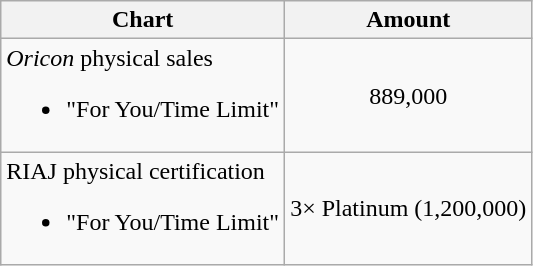<table class="wikitable">
<tr>
<th>Chart</th>
<th>Amount</th>
</tr>
<tr>
<td><em>Oricon</em> physical sales<br><ul><li>"For You/Time Limit"</li></ul></td>
<td align="center">889,000</td>
</tr>
<tr>
<td>RIAJ physical certification<br><ul><li>"For You/Time Limit"</li></ul></td>
<td align="center">3× Platinum (1,200,000)</td>
</tr>
</table>
